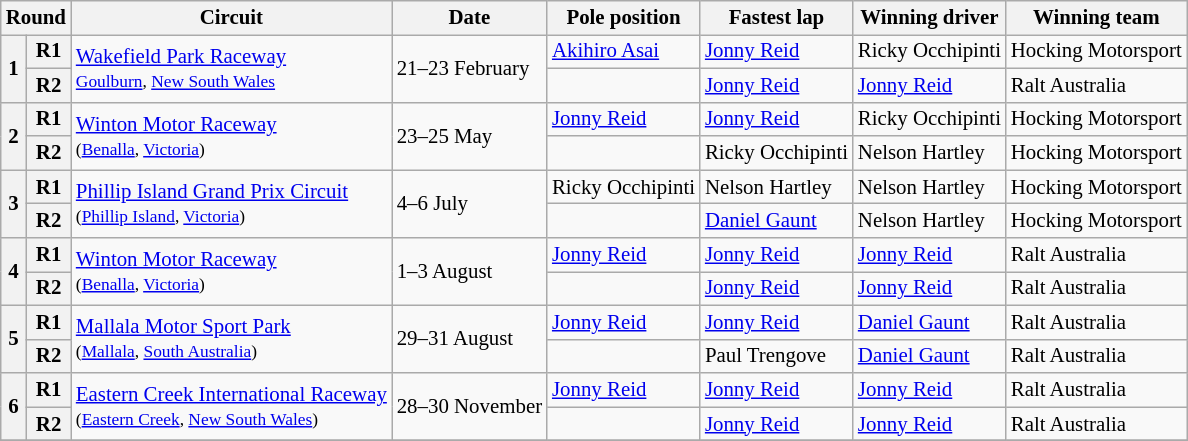<table class="wikitable" style="font-size: 87%;">
<tr>
<th colspan="2">Round</th>
<th>Circuit</th>
<th>Date</th>
<th>Pole position</th>
<th>Fastest lap</th>
<th>Winning driver</th>
<th>Winning team</th>
</tr>
<tr>
<th rowspan="2">1</th>
<th>R1</th>
<td rowspan="2"><a href='#'>Wakefield Park Raceway</a><br><small><a href='#'>Goulburn</a>, <a href='#'>New South Wales</a></small></td>
<td rowspan="2">21–23 February</td>
<td> <a href='#'>Akihiro Asai</a></td>
<td> <a href='#'>Jonny Reid</a></td>
<td> Ricky Occhipinti</td>
<td>Hocking Motorsport</td>
</tr>
<tr>
<th>R2</th>
<td></td>
<td> <a href='#'>Jonny Reid</a></td>
<td> <a href='#'>Jonny Reid</a></td>
<td>Ralt Australia</td>
</tr>
<tr>
<th rowspan="2">2</th>
<th>R1</th>
<td rowspan="2"><a href='#'>Winton Motor Raceway</a><br><small>(<a href='#'>Benalla</a>, <a href='#'>Victoria</a>)</small></td>
<td rowspan="2">23–25 May</td>
<td> <a href='#'>Jonny Reid</a></td>
<td> <a href='#'>Jonny Reid</a></td>
<td> Ricky Occhipinti</td>
<td>Hocking Motorsport</td>
</tr>
<tr>
<th>R2</th>
<td></td>
<td> Ricky Occhipinti</td>
<td> Nelson Hartley</td>
<td>Hocking Motorsport</td>
</tr>
<tr>
<th rowspan="2">3</th>
<th>R1</th>
<td rowspan="2"><a href='#'>Phillip Island Grand Prix Circuit</a><br><small>(<a href='#'>Phillip Island</a>, <a href='#'>Victoria</a>)</small></td>
<td rowspan="2">4–6 July</td>
<td> Ricky Occhipinti</td>
<td> Nelson Hartley</td>
<td> Nelson Hartley</td>
<td>Hocking Motorsport</td>
</tr>
<tr>
<th>R2</th>
<td></td>
<td> <a href='#'>Daniel Gaunt</a></td>
<td> Nelson Hartley</td>
<td>Hocking Motorsport</td>
</tr>
<tr>
<th rowspan="2">4</th>
<th>R1</th>
<td rowspan="2"><a href='#'>Winton Motor Raceway</a><br><small>(<a href='#'>Benalla</a>, <a href='#'>Victoria</a>)</small></td>
<td rowspan="2">1–3 August</td>
<td> <a href='#'>Jonny Reid</a></td>
<td> <a href='#'>Jonny Reid</a></td>
<td> <a href='#'>Jonny Reid</a></td>
<td>Ralt Australia</td>
</tr>
<tr>
<th>R2</th>
<td></td>
<td> <a href='#'>Jonny Reid</a></td>
<td> <a href='#'>Jonny Reid</a></td>
<td>Ralt Australia</td>
</tr>
<tr>
<th rowspan="2">5</th>
<th>R1</th>
<td rowspan="2"><a href='#'>Mallala Motor Sport Park</a><br><small>(<a href='#'>Mallala</a>, <a href='#'>South Australia</a>)</small></td>
<td rowspan="2">29–31 August</td>
<td> <a href='#'>Jonny Reid</a></td>
<td> <a href='#'>Jonny Reid</a></td>
<td> <a href='#'>Daniel Gaunt</a></td>
<td>Ralt Australia</td>
</tr>
<tr>
<th>R2</th>
<td></td>
<td> Paul Trengove</td>
<td> <a href='#'>Daniel Gaunt</a></td>
<td>Ralt Australia</td>
</tr>
<tr>
<th rowspan="2">6</th>
<th>R1</th>
<td rowspan="2"><a href='#'>Eastern Creek International Raceway</a><br><small>(<a href='#'>Eastern Creek</a>, <a href='#'>New South Wales</a>)</small></td>
<td rowspan="2">28–30 November</td>
<td> <a href='#'>Jonny Reid</a></td>
<td> <a href='#'>Jonny Reid</a></td>
<td> <a href='#'>Jonny Reid</a></td>
<td>Ralt Australia</td>
</tr>
<tr>
<th>R2</th>
<td></td>
<td> <a href='#'>Jonny Reid</a></td>
<td> <a href='#'>Jonny Reid</a></td>
<td>Ralt Australia</td>
</tr>
<tr>
</tr>
</table>
